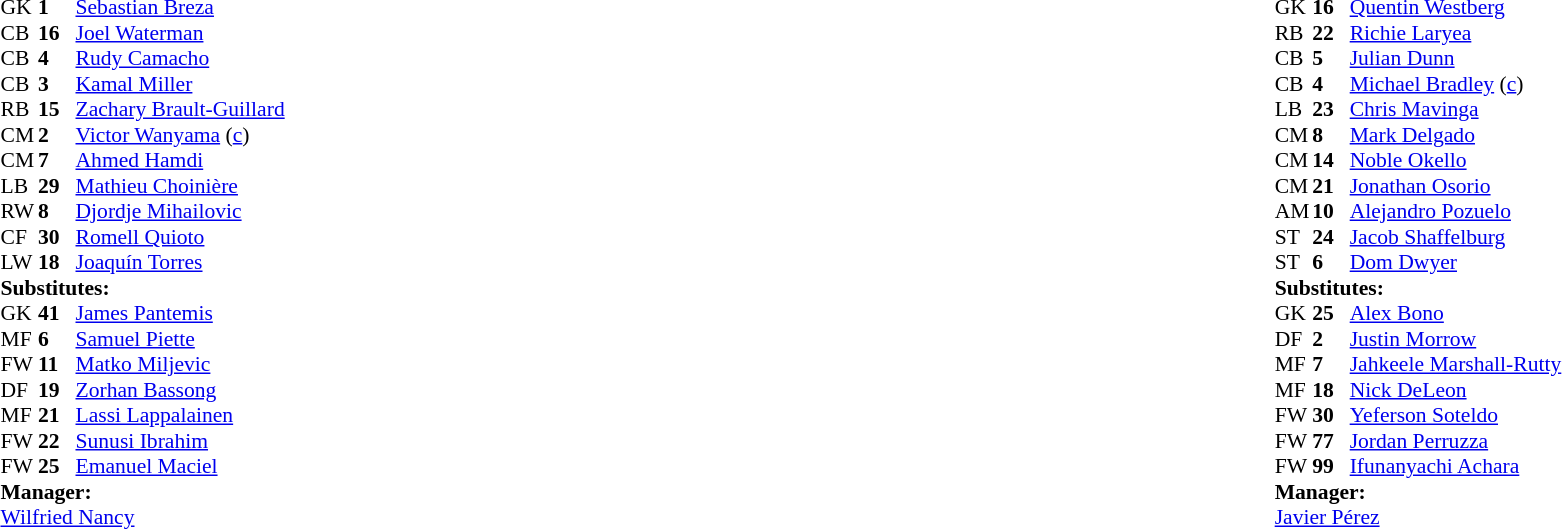<table style="width:100%;">
<tr>
<td style="vertical-align:top; width:40%;"><br><table style="font-size: 90%" cellspacing="0" cellpadding="0">
<tr>
<th width=25></th>
<th width=25></th>
</tr>
<tr>
<td>GK</td>
<td><strong>1</strong></td>
<td> <a href='#'>Sebastian Breza</a></td>
</tr>
<tr>
<td>CB</td>
<td><strong>16</strong></td>
<td> <a href='#'>Joel Waterman</a></td>
</tr>
<tr>
<td>CB</td>
<td><strong>4</strong></td>
<td> <a href='#'>Rudy Camacho</a></td>
</tr>
<tr>
<td>CB</td>
<td><strong>3</strong></td>
<td> <a href='#'>Kamal Miller</a></td>
</tr>
<tr>
<td>RB</td>
<td><strong>15</strong></td>
<td> <a href='#'>Zachary Brault-Guillard</a></td>
<td></td>
<td></td>
</tr>
<tr>
<td>CM</td>
<td><strong>2</strong></td>
<td> <a href='#'>Victor Wanyama</a> (<a href='#'>c</a>)</td>
</tr>
<tr>
<td>CM</td>
<td><strong>7</strong></td>
<td> <a href='#'>Ahmed Hamdi</a></td>
</tr>
<tr>
<td>LB</td>
<td><strong>29</strong></td>
<td> <a href='#'>Mathieu Choinière</a></td>
</tr>
<tr>
<td>RW</td>
<td><strong>8</strong></td>
<td> <a href='#'>Djordje Mihailovic</a></td>
</tr>
<tr>
<td>CF</td>
<td><strong>30</strong></td>
<td> <a href='#'>Romell Quioto</a></td>
<td></td>
<td></td>
</tr>
<tr>
<td>LW</td>
<td><strong>18</strong></td>
<td> <a href='#'>Joaquín Torres</a></td>
<td></td>
<td></td>
</tr>
<tr>
<td colspan="3"><strong>Substitutes:</strong></td>
</tr>
<tr>
<td>GK</td>
<td><strong>41</strong></td>
<td> <a href='#'>James Pantemis</a></td>
</tr>
<tr>
<td>MF</td>
<td><strong>6</strong></td>
<td> <a href='#'>Samuel Piette</a></td>
<td></td>
<td></td>
</tr>
<tr>
<td>FW</td>
<td><strong>11</strong></td>
<td> <a href='#'>Matko Miljevic</a></td>
</tr>
<tr>
<td>DF</td>
<td><strong>19</strong></td>
<td> <a href='#'>Zorhan Bassong</a></td>
<td></td>
<td></td>
</tr>
<tr>
<td>MF</td>
<td><strong>21</strong></td>
<td> <a href='#'>Lassi Lappalainen</a></td>
<td></td>
<td></td>
</tr>
<tr>
<td>FW</td>
<td><strong>22</strong></td>
<td> <a href='#'>Sunusi Ibrahim</a></td>
</tr>
<tr>
<td>FW</td>
<td><strong>25</strong></td>
<td> <a href='#'>Emanuel Maciel</a></td>
</tr>
<tr>
<td colspan=3><strong>Manager:</strong><br> <a href='#'>Wilfried Nancy</a></td>
</tr>
<tr>
<td colspan=4></td>
</tr>
</table>
</td>
<td valign="top"></td>
<td style="vertical-align:top; width:50%;"><br><table cellspacing="0" cellpadding="0" style="font-size:90%; margin:auto;">
<tr>
<th width=25></th>
<th width=25></th>
</tr>
<tr>
<td>GK</td>
<td><strong>16</strong></td>
<td> <a href='#'>Quentin Westberg</a></td>
</tr>
<tr>
<td>RB</td>
<td><strong>22</strong></td>
<td> <a href='#'>Richie Laryea</a></td>
<td></td>
</tr>
<tr>
<td>CB</td>
<td><strong>5</strong></td>
<td> <a href='#'>Julian Dunn</a></td>
</tr>
<tr>
<td>CB</td>
<td><strong>4</strong></td>
<td> <a href='#'>Michael Bradley</a> (<a href='#'>c</a>)</td>
</tr>
<tr>
<td>LB</td>
<td><strong>23</strong></td>
<td> <a href='#'>Chris Mavinga</a></td>
</tr>
<tr>
<td>CM</td>
<td><strong>8</strong></td>
<td> <a href='#'>Mark Delgado</a></td>
<td></td>
</tr>
<tr>
<td>CM</td>
<td><strong>14</strong></td>
<td> <a href='#'>Noble Okello</a></td>
<td></td>
<td></td>
</tr>
<tr>
<td>CM</td>
<td><strong>21</strong></td>
<td> <a href='#'>Jonathan Osorio</a></td>
</tr>
<tr>
<td>AM</td>
<td><strong>10</strong></td>
<td> <a href='#'>Alejandro Pozuelo</a></td>
<td></td>
<td></td>
</tr>
<tr>
<td>ST</td>
<td><strong>24</strong></td>
<td> <a href='#'>Jacob Shaffelburg</a></td>
<td></td>
<td></td>
</tr>
<tr>
<td>ST</td>
<td><strong>6</strong></td>
<td> <a href='#'>Dom Dwyer</a></td>
<td></td>
<td></td>
</tr>
<tr>
<td colspan="3"><strong>Substitutes:</strong></td>
</tr>
<tr>
<td>GK</td>
<td><strong>25</strong></td>
<td> <a href='#'>Alex Bono</a></td>
</tr>
<tr>
<td>DF</td>
<td><strong>2</strong></td>
<td> <a href='#'>Justin Morrow</a></td>
</tr>
<tr>
<td>MF</td>
<td><strong>7</strong></td>
<td> <a href='#'>Jahkeele Marshall-Rutty</a></td>
</tr>
<tr>
<td>MF</td>
<td><strong>18</strong></td>
<td> <a href='#'>Nick DeLeon</a></td>
<td></td>
<td></td>
</tr>
<tr>
<td>FW</td>
<td><strong>30</strong></td>
<td> <a href='#'>Yeferson Soteldo</a></td>
<td></td>
<td></td>
</tr>
<tr>
<td>FW</td>
<td><strong>77</strong></td>
<td> <a href='#'>Jordan Perruzza</a></td>
<td></td>
<td></td>
</tr>
<tr>
<td>FW</td>
<td><strong>99</strong></td>
<td> <a href='#'>Ifunanyachi Achara</a></td>
<td></td>
<td></td>
</tr>
<tr>
<td colspan=3><strong>Manager:</strong><br> <a href='#'>Javier Pérez</a></td>
</tr>
<tr>
<td colspan=4></td>
</tr>
</table>
</td>
</tr>
</table>
